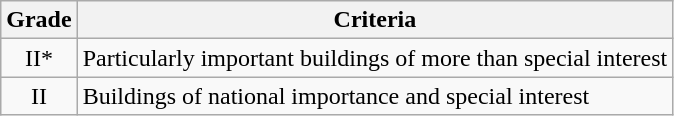<table class="wikitable">
<tr>
<th>Grade</th>
<th>Criteria</th>
</tr>
<tr>
<td align="center" >II*</td>
<td>Particularly important buildings of more than special interest</td>
</tr>
<tr>
<td align="center" >II</td>
<td>Buildings of national importance and special interest</td>
</tr>
</table>
